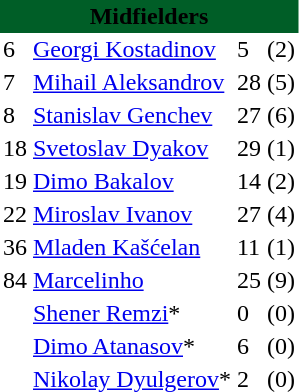<table class="toccolours" border="0" cellpadding="2" cellspacing="0" align="left" style="margin:0.5em;">
<tr>
<th colspan="4" align="center" bgcolor="#005e27"><span>Midfielders</span></th>
</tr>
<tr>
<td>6</td>
<td> <a href='#'>Georgi Kostadinov</a></td>
<td>5</td>
<td>(2)</td>
</tr>
<tr>
<td>7</td>
<td> <a href='#'>Mihail Aleksandrov</a></td>
<td>28</td>
<td>(5)</td>
</tr>
<tr>
<td>8</td>
<td> <a href='#'>Stanislav Genchev</a></td>
<td>27</td>
<td>(6)</td>
</tr>
<tr>
<td>18</td>
<td> <a href='#'>Svetoslav Dyakov</a></td>
<td>29</td>
<td>(1)</td>
</tr>
<tr>
<td>19</td>
<td> <a href='#'>Dimo Bakalov</a></td>
<td>14</td>
<td>(2)</td>
</tr>
<tr>
<td>22</td>
<td> <a href='#'>Miroslav Ivanov</a></td>
<td>27</td>
<td>(4)</td>
</tr>
<tr>
<td>36</td>
<td> <a href='#'>Mladen Kašćelan</a></td>
<td>11</td>
<td>(1)</td>
</tr>
<tr>
<td>84</td>
<td> <a href='#'>Marcelinho</a></td>
<td>25</td>
<td>(9)</td>
</tr>
<tr>
<td></td>
<td> <a href='#'>Shener Remzi</a>*</td>
<td>0</td>
<td>(0)</td>
</tr>
<tr>
<td></td>
<td> <a href='#'>Dimo Atanasov</a>*</td>
<td>6</td>
<td>(0)</td>
</tr>
<tr>
<td></td>
<td> <a href='#'>Nikolay Dyulgerov</a>*</td>
<td>2</td>
<td>(0)</td>
</tr>
<tr>
</tr>
</table>
